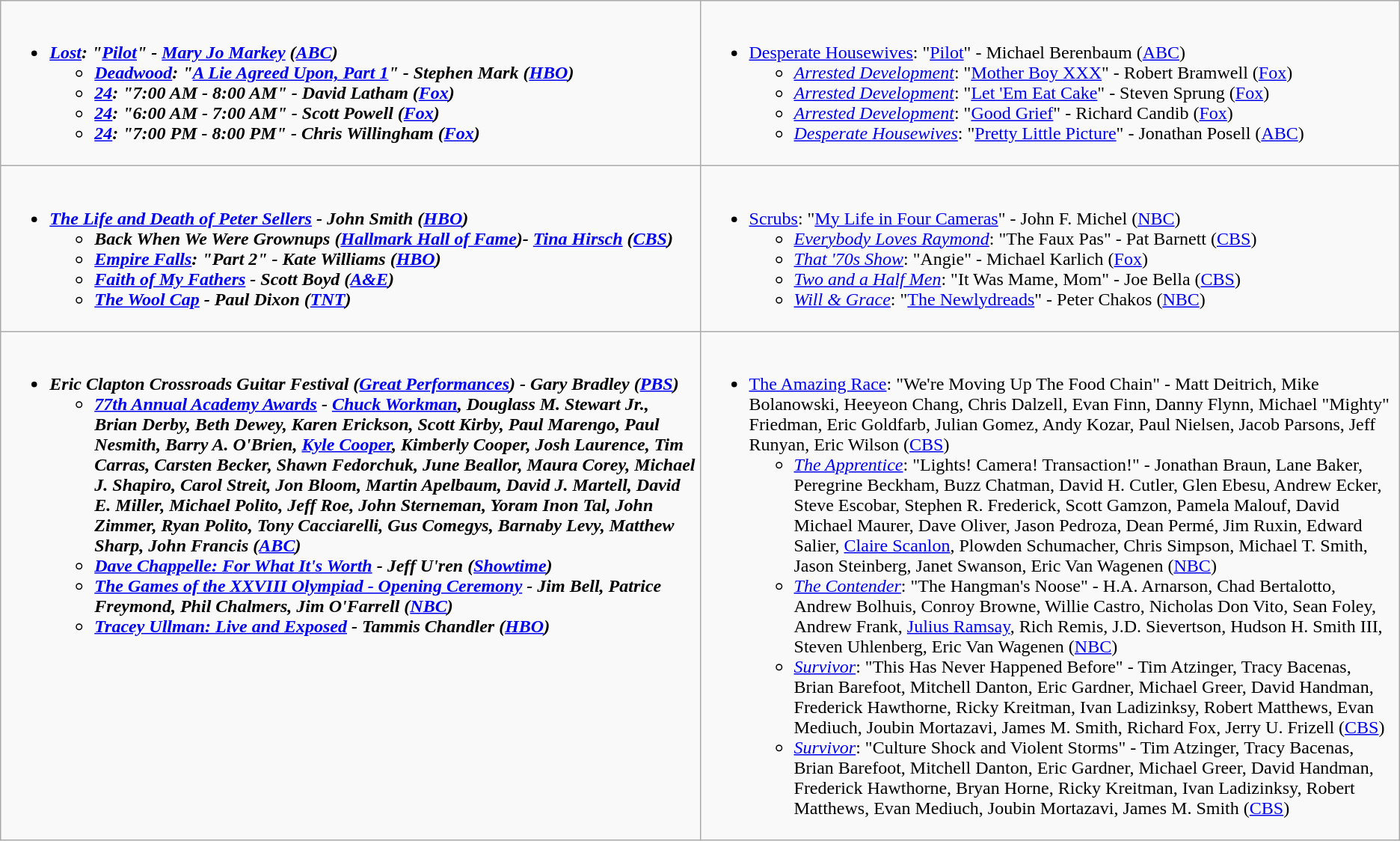<table class="wikitable">
<tr>
<td style="vertical-align:top;" width="50%"><br><ul><li><strong><em><a href='#'>Lost</a><em>: "<a href='#'>Pilot</a>" - <a href='#'>Mary Jo Markey</a> (<a href='#'>ABC</a>)<strong><ul><li></em><a href='#'>Deadwood</a><em>: "<a href='#'>A Lie Agreed Upon, Part 1</a>" - Stephen Mark (<a href='#'>HBO</a>)</li><li></em><a href='#'>24</a><em>: "7:00 AM - 8:00 AM" - David Latham (<a href='#'>Fox</a>)</li><li></em><a href='#'>24</a><em>: "6:00 AM - 7:00 AM" - Scott Powell (<a href='#'>Fox</a>)</li><li></em><a href='#'>24</a><em>: "7:00 PM - 8:00 PM" - Chris Willingham (<a href='#'>Fox</a>)</li></ul></li></ul></td>
<td style="vertical-align:top;" width="50%"><br><ul><li></em></strong><a href='#'>Desperate Housewives</a></em>: "<a href='#'>Pilot</a>" - Michael Berenbaum (<a href='#'>ABC</a>)</strong><ul><li><em><a href='#'>Arrested Development</a></em>: "<a href='#'>Mother Boy XXX</a>" - Robert Bramwell (<a href='#'>Fox</a>)</li><li><em><a href='#'>Arrested Development</a></em>: "<a href='#'>Let 'Em Eat Cake</a>" - Steven Sprung (<a href='#'>Fox</a>)</li><li><em><a href='#'>Arrested Development</a></em>: "<a href='#'>Good Grief</a>" - Richard Candib (<a href='#'>Fox</a>)</li><li><em><a href='#'>Desperate Housewives</a></em>: "<a href='#'>Pretty Little Picture</a>" - Jonathan Posell (<a href='#'>ABC</a>)</li></ul></li></ul></td>
</tr>
<tr>
<td style="vertical-align:top;" width="50%"><br><ul><li><strong><em><a href='#'>The Life and Death of Peter Sellers</a><em> - John Smith (<a href='#'>HBO</a>)<strong><ul><li></em>Back When We Were Grownups (<a href='#'>Hallmark Hall of Fame</a>)<em>- <a href='#'>Tina Hirsch</a> (<a href='#'>CBS</a>)</li><li></em><a href='#'>Empire Falls</a><em>: "Part 2" - Kate Williams (<a href='#'>HBO</a>)</li><li></em><a href='#'>Faith of My Fathers</a><em> - Scott Boyd (<a href='#'>A&E</a>)</li><li></em><a href='#'>The Wool Cap</a><em> - Paul Dixon (<a href='#'>TNT</a>)</li></ul></li></ul></td>
<td style="vertical-align:top;" width="50%"><br><ul><li></em></strong><a href='#'>Scrubs</a></em>: "<a href='#'>My Life in Four Cameras</a>" - John F. Michel (<a href='#'>NBC</a>)</strong><ul><li><em><a href='#'>Everybody Loves Raymond</a></em>: "The Faux Pas" - Pat Barnett (<a href='#'>CBS</a>)</li><li><em><a href='#'>That '70s Show</a></em>: "Angie" - Michael Karlich (<a href='#'>Fox</a>)</li><li><em><a href='#'>Two and a Half Men</a></em>: "It Was Mame, Mom" - Joe Bella (<a href='#'>CBS</a>)</li><li><em><a href='#'>Will & Grace</a></em>: "<a href='#'>The Newlydreads</a>" - Peter Chakos (<a href='#'>NBC</a>)</li></ul></li></ul></td>
</tr>
<tr>
<td style="vertical-align:top;" width="50%"><br><ul><li><strong><em>Eric Clapton Crossroads Guitar Festival (<a href='#'>Great Performances</a>)<em> - Gary Bradley (<a href='#'>PBS</a>)<strong><ul><li></em><a href='#'>77th Annual Academy Awards</a><em> - <a href='#'>Chuck Workman</a>, Douglass M. Stewart Jr., Brian Derby, Beth Dewey, Karen Erickson, Scott Kirby, Paul Marengo, Paul Nesmith, Barry A. O'Brien, <a href='#'>Kyle Cooper</a>, Kimberly Cooper, Josh Laurence, Tim Carras, Carsten Becker, Shawn Fedorchuk, June Beallor, Maura Corey, Michael J. Shapiro, Carol Streit, Jon Bloom, Martin Apelbaum, David J. Martell, David E. Miller, Michael Polito, Jeff Roe, John Sterneman, Yoram Inon Tal, John Zimmer, Ryan Polito, Tony Cacciarelli, Gus Comegys, Barnaby Levy, Matthew Sharp, John Francis (<a href='#'>ABC</a>)</li><li></em><a href='#'>Dave Chappelle: For What It's Worth</a><em> - Jeff U'ren (<a href='#'>Showtime</a>)</li><li></em><a href='#'>The Games of the XXVIII Olympiad - Opening Ceremony</a><em> - Jim Bell, Patrice Freymond, Phil Chalmers, Jim O'Farrell (<a href='#'>NBC</a>)</li><li></em><a href='#'>Tracey Ullman: Live and Exposed</a><em> - Tammis Chandler (<a href='#'>HBO</a>)</li></ul></li></ul></td>
<td style="vertical-align:top;" width="50%"><br><ul><li></em></strong><a href='#'>The Amazing Race</a></em>: "We're Moving Up The Food Chain" - Matt Deitrich, Mike Bolanowski, Heeyeon Chang, Chris Dalzell, Evan Finn, Danny Flynn, Michael "Mighty" Friedman, Eric Goldfarb, Julian Gomez, Andy Kozar, Paul Nielsen, Jacob Parsons, Jeff Runyan, Eric Wilson (<a href='#'>CBS</a>)</strong><ul><li><em><a href='#'>The Apprentice</a></em>: "Lights! Camera! Transaction!" - Jonathan Braun, Lane Baker, Peregrine Beckham, Buzz Chatman, David H. Cutler, Glen Ebesu, Andrew Ecker, Steve Escobar, Stephen R. Frederick, Scott Gamzon, Pamela Malouf, David Michael Maurer, Dave Oliver, Jason Pedroza, Dean Permé, Jim Ruxin, Edward Salier, <a href='#'>Claire Scanlon</a>, Plowden Schumacher, Chris Simpson, Michael T. Smith, Jason Steinberg, Janet Swanson, Eric Van Wagenen (<a href='#'>NBC</a>)</li><li><em><a href='#'>The Contender</a></em>: "The Hangman's Noose" - H.A. Arnarson, Chad Bertalotto, Andrew Bolhuis, Conroy Browne, Willie Castro, Nicholas Don Vito, Sean Foley, Andrew Frank, <a href='#'>Julius Ramsay</a>, Rich Remis, J.D. Sievertson, Hudson H. Smith III, Steven Uhlenberg, Eric Van Wagenen (<a href='#'>NBC</a>)</li><li><em><a href='#'>Survivor</a></em>: "This Has Never Happened Before" - Tim Atzinger, Tracy Bacenas, Brian Barefoot, Mitchell Danton, Eric Gardner, Michael Greer, David Handman, Frederick Hawthorne, Ricky Kreitman, Ivan Ladizinksy, Robert Matthews, Evan Mediuch, Joubin Mortazavi, James M. Smith, Richard Fox, Jerry U. Frizell (<a href='#'>CBS</a>)</li><li><em><a href='#'>Survivor</a></em>: "Culture Shock and Violent Storms" - Tim Atzinger, Tracy Bacenas, Brian Barefoot, Mitchell Danton, Eric Gardner, Michael Greer, David Handman, Frederick Hawthorne, Bryan Horne, Ricky Kreitman, Ivan Ladizinksy, Robert Matthews, Evan Mediuch, Joubin Mortazavi, James M. Smith (<a href='#'>CBS</a>)</li></ul></li></ul></td>
</tr>
</table>
